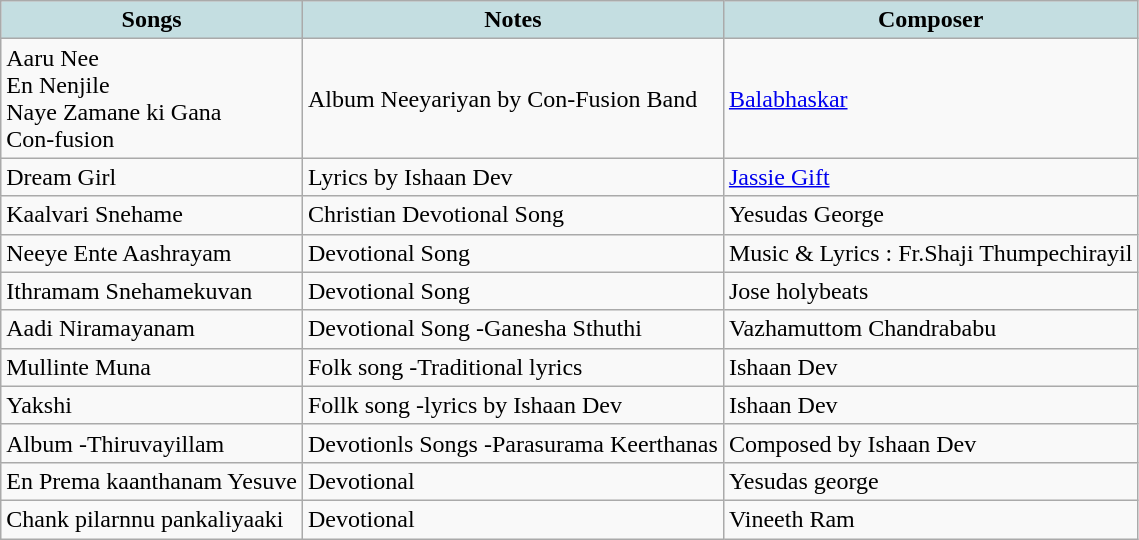<table class="wikitable sortable">
<tr>
<th style="background:#C4DEE1;">Songs</th>
<th style="background:#C4DEE1;">Notes</th>
<th style="background:#C4DEE1;">Composer</th>
</tr>
<tr>
<td>Aaru Nee<br>En Nenjile<br>Naye Zamane ki Gana<br>Con-fusion</td>
<td>Album Neeyariyan by Con-Fusion Band</td>
<td><a href='#'>Balabhaskar</a></td>
</tr>
<tr>
<td>Dream Girl</td>
<td>Lyrics by Ishaan Dev</td>
<td><a href='#'>Jassie Gift</a></td>
</tr>
<tr>
<td>Kaalvari Snehame</td>
<td>Christian Devotional Song</td>
<td>Yesudas George</td>
</tr>
<tr>
<td>Neeye Ente Aashrayam</td>
<td>Devotional Song</td>
<td>Music & Lyrics : Fr.Shaji Thumpechirayil</td>
</tr>
<tr>
<td>Ithramam Snehamekuvan</td>
<td>Devotional Song</td>
<td>Jose holybeats</td>
</tr>
<tr>
<td>Aadi Niramayanam</td>
<td>Devotional Song -Ganesha Sthuthi</td>
<td>Vazhamuttom Chandrababu</td>
</tr>
<tr>
<td>Mullinte Muna</td>
<td>Folk song -Traditional lyrics</td>
<td>Ishaan Dev</td>
</tr>
<tr>
<td>Yakshi</td>
<td>Follk song -lyrics by Ishaan Dev</td>
<td>Ishaan Dev</td>
</tr>
<tr>
<td>Album -Thiruvayillam</td>
<td>Devotionls Songs -Parasurama Keerthanas</td>
<td>Composed by Ishaan Dev</td>
</tr>
<tr>
<td>En Prema kaanthanam Yesuve</td>
<td>Devotional</td>
<td>Yesudas george</td>
</tr>
<tr>
<td>Chank pilarnnu pankaliyaaki</td>
<td>Devotional</td>
<td>Vineeth Ram</td>
</tr>
</table>
